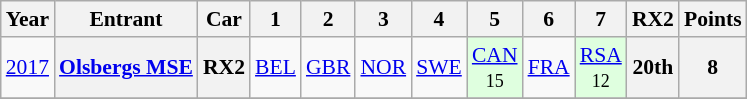<table class="wikitable" border="1" style="text-align:center; font-size:90%;">
<tr valign="top">
<th>Year</th>
<th>Entrant</th>
<th>Car</th>
<th>1</th>
<th>2</th>
<th>3</th>
<th>4</th>
<th>5</th>
<th>6</th>
<th>7</th>
<th>RX2</th>
<th>Points</th>
</tr>
<tr>
<td><a href='#'>2017</a></td>
<th><a href='#'>Olsbergs MSE</a></th>
<th>RX2</th>
<td><a href='#'>BEL</a></td>
<td><a href='#'>GBR</a></td>
<td><a href='#'>NOR</a></td>
<td><a href='#'>SWE</a></td>
<td style="background:#DFFFDF;"><a href='#'>CAN</a><br><small>15</small></td>
<td><a href='#'>FRA</a></td>
<td style="background:#DFFFDF;"><a href='#'>RSA</a><br><small>12</small></td>
<th>20th</th>
<th>8</th>
</tr>
<tr>
</tr>
</table>
